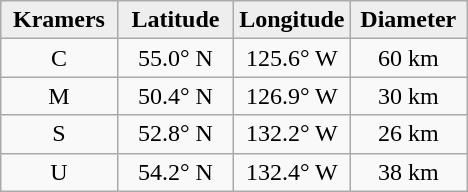<table class="wikitable">
<tr>
<th width="25%" style="background:#eeeeee;">Kramers</th>
<th width="25%" style="background:#eeeeee;">Latitude</th>
<th width="25%" style="background:#eeeeee;">Longitude</th>
<th width="25%" style="background:#eeeeee;">Diameter</th>
</tr>
<tr>
<td align="center">C</td>
<td align="center">55.0° N</td>
<td align="center">125.6° W</td>
<td align="center">60 km</td>
</tr>
<tr>
<td align="center">M</td>
<td align="center">50.4° N</td>
<td align="center">126.9° W</td>
<td align="center">30 km</td>
</tr>
<tr>
<td align="center">S</td>
<td align="center">52.8° N</td>
<td align="center">132.2° W</td>
<td align="center">26 km</td>
</tr>
<tr>
<td align="center">U</td>
<td align="center">54.2° N</td>
<td align="center">132.4° W</td>
<td align="center">38 km</td>
</tr>
</table>
